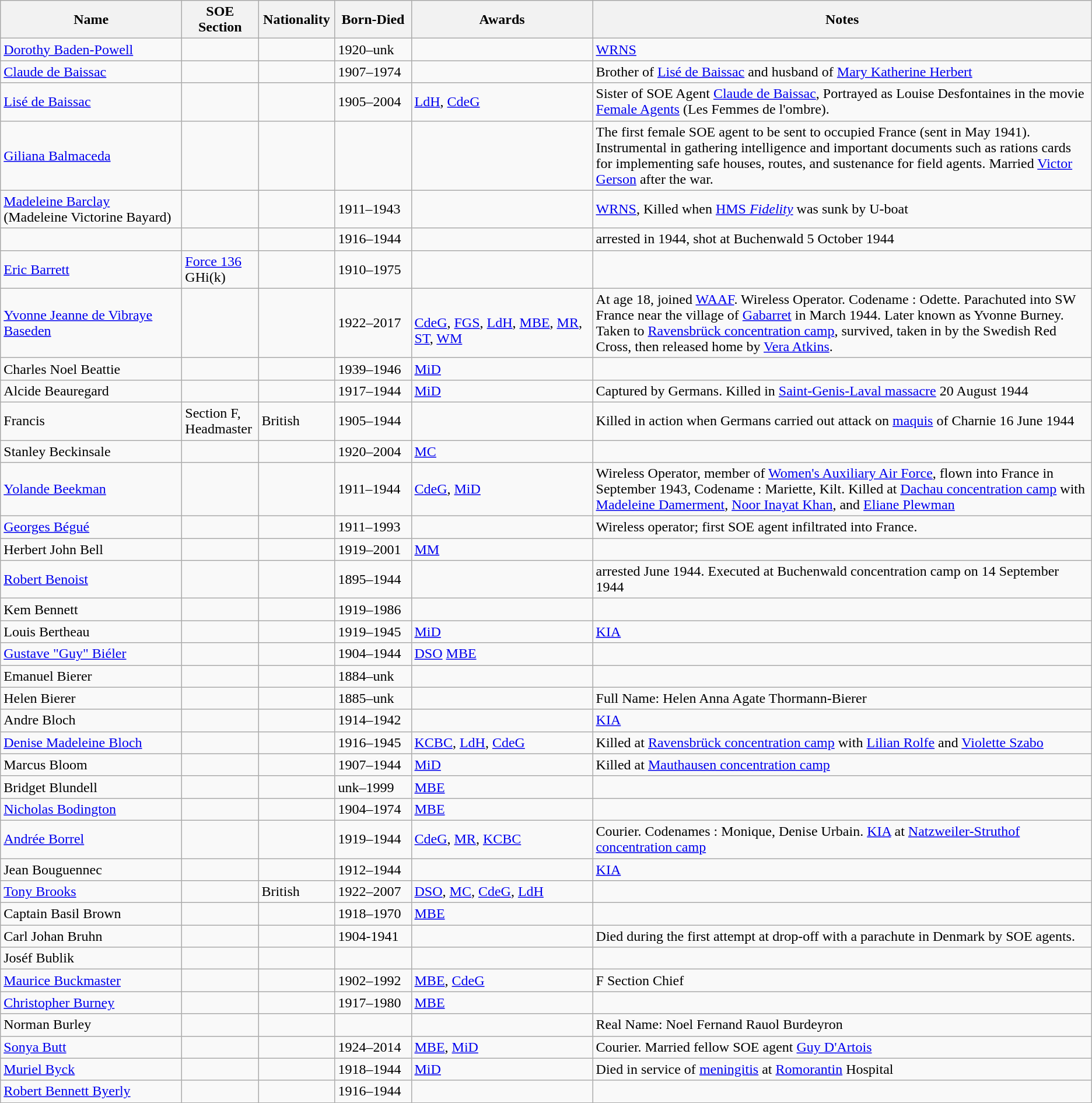<table class="wikitable">
<tr>
<th width="200">Name</th>
<th width="80">SOE Section</th>
<th width="80">Nationality</th>
<th width="80">Born-Died</th>
<th width="200">Awards</th>
<th>Notes</th>
</tr>
<tr>
<td><a href='#'>Dorothy Baden-Powell</a></td>
<td></td>
<td></td>
<td>1920–unk</td>
<td></td>
<td><a href='#'>WRNS</a></td>
</tr>
<tr>
<td><a href='#'>Claude de Baissac</a></td>
<td></td>
<td></td>
<td>1907–1974</td>
<td></td>
<td>Brother of <a href='#'>Lisé de Baissac</a> and husband of <a href='#'>Mary Katherine Herbert</a></td>
</tr>
<tr>
<td><a href='#'>Lisé de Baissac</a></td>
<td></td>
<td></td>
<td>1905–2004</td>
<td><a href='#'>LdH</a>, <a href='#'>CdeG</a></td>
<td>Sister of SOE Agent <a href='#'>Claude de Baissac</a>, Portrayed as Louise Desfontaines in the movie <a href='#'>Female Agents</a> (Les Femmes de l'ombre).</td>
</tr>
<tr>
<td><a href='#'>Giliana Balmaceda</a></td>
<td></td>
<td></td>
<td></td>
<td></td>
<td>The first female SOE agent to be sent to occupied France (sent in May 1941). Instrumental in gathering intelligence and important documents such as rations cards for implementing safe houses, routes, and sustenance for field agents. Married <a href='#'>Victor Gerson</a> after the war.</td>
</tr>
<tr>
<td><a href='#'>Madeleine Barclay</a> <br>(Madeleine Victorine Bayard)</td>
<td></td>
<td></td>
<td>1911–1943</td>
<td></td>
<td><a href='#'>WRNS</a>, Killed when <a href='#'>HMS <em>Fidelity</em></a> was sunk by U-boat</td>
</tr>
<tr>
<td></td>
<td></td>
<td></td>
<td>1916–1944</td>
<td></td>
<td>arrested in 1944, shot at Buchenwald 5 October 1944</td>
</tr>
<tr>
<td><a href='#'>Eric Barrett</a></td>
<td><a href='#'>Force 136</a> GHi(k)</td>
<td></td>
<td>1910–1975</td>
<td></td>
<td></td>
</tr>
<tr>
<td><a href='#'>Yvonne Jeanne de Vibraye Baseden</a></td>
<td></td>
<td></td>
<td>1922–2017</td>
<td><br><a href='#'>CdeG</a>, <a href='#'>FGS</a>, <a href='#'>LdH</a>, <a href='#'>MBE</a>,
<a href='#'>MR</a>, <a href='#'>ST</a>, <a href='#'>WM</a></td>
<td>At age 18, joined <a href='#'>WAAF</a>. Wireless Operator. Codename : Odette. Parachuted into SW France near the village of <a href='#'>Gabarret</a> in March 1944. Later known as Yvonne Burney. Taken to <a href='#'>Ravensbrück concentration camp</a>, survived, taken in by the Swedish Red Cross, then released home by <a href='#'>Vera Atkins</a>.</td>
</tr>
<tr>
<td>Charles Noel Beattie</td>
<td></td>
<td></td>
<td>1939–1946</td>
<td><a href='#'>MiD</a></td>
<td></td>
</tr>
<tr>
<td>Alcide Beauregard</td>
<td></td>
<td></td>
<td>1917–1944</td>
<td><a href='#'>MiD</a></td>
<td>Captured by Germans. Killed in <a href='#'>Saint-Genis-Laval massacre</a>  20 August 1944</td>
</tr>
<tr>
<td>Francis </td>
<td>Section F, Headmaster</td>
<td>British</td>
<td>1905–1944</td>
<td></td>
<td>Killed in action when Germans carried out attack on <a href='#'>maquis</a> of Charnie 16 June 1944</td>
</tr>
<tr>
<td>Stanley Beckinsale</td>
<td></td>
<td></td>
<td>1920–2004</td>
<td><a href='#'>MC</a></td>
<td></td>
</tr>
<tr>
<td><a href='#'>Yolande Beekman</a></td>
<td></td>
<td></td>
<td>1911–1944</td>
<td><a href='#'>CdeG</a>, <a href='#'>MiD</a></td>
<td>Wireless Operator, member of <a href='#'>Women's Auxiliary Air Force</a>, flown into France in September 1943, Codename : Mariette, Kilt. Killed at <a href='#'>Dachau concentration camp</a> with <a href='#'>Madeleine Damerment</a>, <a href='#'>Noor Inayat Khan</a>, and <a href='#'>Eliane Plewman</a></td>
</tr>
<tr>
<td><a href='#'>Georges Bégué</a></td>
<td></td>
<td></td>
<td>1911–1993</td>
<td></td>
<td>Wireless operator; first SOE agent infiltrated into France.</td>
</tr>
<tr>
<td>Herbert John Bell</td>
<td></td>
<td></td>
<td>1919–2001</td>
<td><a href='#'>MM</a></td>
<td></td>
</tr>
<tr>
<td><a href='#'>Robert Benoist</a></td>
<td></td>
<td></td>
<td>1895–1944</td>
<td></td>
<td>arrested June 1944. Executed at Buchenwald concentration camp on 14 September 1944</td>
</tr>
<tr>
<td>Kem Bennett</td>
<td></td>
<td></td>
<td>1919–1986</td>
<td></td>
<td></td>
</tr>
<tr>
<td>Louis Bertheau</td>
<td></td>
<td></td>
<td>1919–1945</td>
<td><a href='#'>MiD</a></td>
<td><a href='#'>KIA</a></td>
</tr>
<tr>
<td><a href='#'>Gustave "Guy" Biéler</a></td>
<td></td>
<td></td>
<td>1904–1944</td>
<td><a href='#'>DSO</a> <a href='#'>MBE</a></td>
<td></td>
</tr>
<tr>
<td>Emanuel Bierer</td>
<td></td>
<td></td>
<td>1884–unk</td>
<td></td>
<td></td>
</tr>
<tr>
<td>Helen Bierer</td>
<td></td>
<td></td>
<td>1885–unk</td>
<td></td>
<td>Full Name: Helen Anna Agate Thormann-Bierer</td>
</tr>
<tr>
<td>Andre Bloch</td>
<td></td>
<td></td>
<td>1914–1942</td>
<td></td>
<td><a href='#'>KIA</a></td>
</tr>
<tr>
<td><a href='#'>Denise Madeleine Bloch</a></td>
<td></td>
<td></td>
<td>1916–1945</td>
<td><a href='#'>KCBC</a>, <a href='#'>LdH</a>, <a href='#'>CdeG</a></td>
<td>Killed at <a href='#'>Ravensbrück concentration camp</a> with <a href='#'>Lilian Rolfe</a> and <a href='#'>Violette Szabo</a></td>
</tr>
<tr>
<td>Marcus Bloom</td>
<td></td>
<td></td>
<td>1907–1944</td>
<td><a href='#'>MiD</a></td>
<td>Killed at <a href='#'>Mauthausen concentration camp</a></td>
</tr>
<tr>
<td>Bridget Blundell</td>
<td></td>
<td></td>
<td>unk–1999</td>
<td><a href='#'>MBE</a></td>
<td></td>
</tr>
<tr>
<td><a href='#'>Nicholas Bodington</a></td>
<td></td>
<td></td>
<td>1904–1974</td>
<td><a href='#'>MBE</a></td>
<td></td>
</tr>
<tr>
<td><a href='#'>Andrée Borrel</a></td>
<td></td>
<td></td>
<td>1919–1944</td>
<td><a href='#'>CdeG</a>, <a href='#'>MR</a>, <a href='#'>KCBC</a></td>
<td>Courier. Codenames : Monique, Denise Urbain. <a href='#'>KIA</a> at <a href='#'>Natzweiler-Struthof concentration camp</a></td>
</tr>
<tr>
<td>Jean Bouguennec</td>
<td></td>
<td></td>
<td>1912–1944</td>
<td></td>
<td><a href='#'>KIA</a></td>
</tr>
<tr>
<td><a href='#'>Tony Brooks</a></td>
<td></td>
<td>British</td>
<td>1922–2007</td>
<td><a href='#'>DSO</a>, <a href='#'>MC</a>, <a href='#'>CdeG</a>, <a href='#'>LdH</a></td>
<td></td>
</tr>
<tr>
<td>Captain Basil Brown</td>
<td></td>
<td></td>
<td>1918–1970</td>
<td><a href='#'>MBE</a></td>
<td></td>
</tr>
<tr>
<td>Carl Johan Bruhn</td>
<td></td>
<td></td>
<td>1904-1941</td>
<td></td>
<td>Died during the first attempt at drop-off with a parachute in Denmark by SOE agents.</td>
</tr>
<tr>
<td>Joséf Bublik</td>
<td></td>
<td></td>
<td></td>
<td></td>
<td></td>
</tr>
<tr>
<td><a href='#'>Maurice Buckmaster</a></td>
<td></td>
<td></td>
<td>1902–1992</td>
<td><a href='#'>MBE</a>, <a href='#'>CdeG</a></td>
<td>F Section Chief</td>
</tr>
<tr>
<td><a href='#'>Christopher Burney</a></td>
<td></td>
<td></td>
<td>1917–1980</td>
<td><a href='#'>MBE</a></td>
<td></td>
</tr>
<tr>
<td>Norman Burley</td>
<td></td>
<td></td>
<td></td>
<td></td>
<td>Real Name: Noel Fernand Rauol Burdeyron</td>
</tr>
<tr>
<td><a href='#'>Sonya Butt</a></td>
<td></td>
<td></td>
<td>1924–2014</td>
<td><a href='#'>MBE</a>, <a href='#'>MiD</a></td>
<td>Courier. Married fellow SOE agent <a href='#'>Guy D'Artois</a></td>
</tr>
<tr>
<td><a href='#'>Muriel Byck</a></td>
<td></td>
<td></td>
<td>1918–1944</td>
<td><a href='#'>MiD</a></td>
<td>Died in service of <a href='#'>meningitis</a> at <a href='#'>Romorantin</a> Hospital</td>
</tr>
<tr>
<td><a href='#'>Robert Bennett Byerly</a></td>
<td></td>
<td></td>
<td>1916–1944</td>
<td></td>
<td></td>
</tr>
</table>
